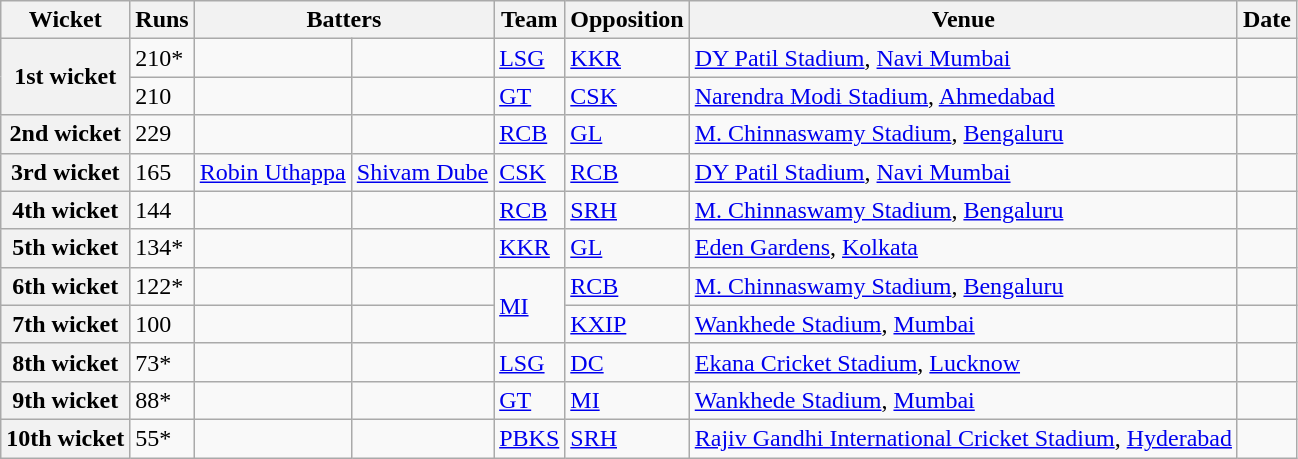<table class="wikitable">
<tr>
<th>Wicket</th>
<th>Runs</th>
<th colspan="2">Batters</th>
<th>Team</th>
<th>Opposition</th>
<th>Venue</th>
<th>Date</th>
</tr>
<tr>
<th rowspan=2>1st wicket</th>
<td>210*</td>
<td></td>
<td></td>
<td><a href='#'>LSG</a></td>
<td><a href='#'>KKR</a></td>
<td><a href='#'>DY Patil Stadium</a>, <a href='#'>Navi Mumbai</a></td>
<td></td>
</tr>
<tr>
<td>210</td>
<td></td>
<td></td>
<td><a href='#'>GT</a></td>
<td><a href='#'>CSK</a></td>
<td><a href='#'>Narendra Modi Stadium</a>, <a href='#'>Ahmedabad</a></td>
<td></td>
</tr>
<tr>
<th>2nd wicket</th>
<td>229</td>
<td></td>
<td></td>
<td><a href='#'>RCB</a></td>
<td><a href='#'>GL</a></td>
<td><a href='#'>M. Chinnaswamy Stadium</a>, <a href='#'>Bengaluru</a></td>
<td></td>
</tr>
<tr>
<th>3rd wicket</th>
<td>165</td>
<td><a href='#'>Robin Uthappa</a></td>
<td><a href='#'>Shivam Dube</a></td>
<td><a href='#'>CSK</a></td>
<td><a href='#'>RCB</a></td>
<td><a href='#'>DY Patil Stadium</a>, <a href='#'>Navi Mumbai</a></td>
<td></td>
</tr>
<tr>
<th>4th wicket</th>
<td>144</td>
<td></td>
<td></td>
<td><a href='#'>RCB</a></td>
<td><a href='#'>SRH</a></td>
<td><a href='#'>M. Chinnaswamy Stadium</a>, <a href='#'>Bengaluru</a></td>
<td></td>
</tr>
<tr>
<th>5th wicket</th>
<td>134*</td>
<td></td>
<td></td>
<td><a href='#'>KKR</a></td>
<td><a href='#'>GL</a></td>
<td><a href='#'>Eden Gardens</a>, <a href='#'>Kolkata</a></td>
<td></td>
</tr>
<tr>
<th>6th wicket</th>
<td>122*</td>
<td></td>
<td></td>
<td rowspan=2><a href='#'>MI</a></td>
<td><a href='#'>RCB</a></td>
<td><a href='#'>M. Chinnaswamy Stadium</a>, <a href='#'>Bengaluru</a></td>
<td></td>
</tr>
<tr>
<th>7th wicket</th>
<td>100</td>
<td></td>
<td></td>
<td><a href='#'>KXIP</a></td>
<td><a href='#'>Wankhede Stadium</a>, <a href='#'>Mumbai</a></td>
<td></td>
</tr>
<tr>
<th>8th wicket</th>
<td>73*</td>
<td></td>
<td></td>
<td><a href='#'>LSG</a></td>
<td><a href='#'>DC</a></td>
<td><a href='#'>Ekana Cricket Stadium</a>, <a href='#'>Lucknow</a></td>
<td></td>
</tr>
<tr>
<th>9th wicket</th>
<td>88*</td>
<td></td>
<td></td>
<td><a href='#'>GT</a></td>
<td><a href='#'>MI</a></td>
<td><a href='#'>Wankhede Stadium</a>, <a href='#'>Mumbai</a></td>
<td></td>
</tr>
<tr>
<th>10th wicket</th>
<td>55*</td>
<td></td>
<td></td>
<td><a href='#'>PBKS</a></td>
<td><a href='#'>SRH</a></td>
<td><a href='#'>Rajiv Gandhi International Cricket Stadium</a>, <a href='#'>Hyderabad</a></td>
<td></td>
</tr>
</table>
